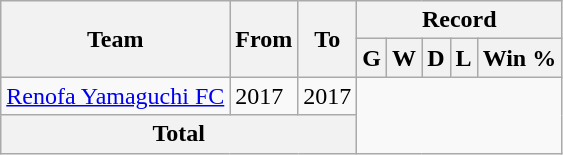<table class="wikitable" style="text-align: center">
<tr>
<th rowspan="2">Team</th>
<th rowspan="2">From</th>
<th rowspan="2">To</th>
<th colspan="5">Record</th>
</tr>
<tr>
<th>G</th>
<th>W</th>
<th>D</th>
<th>L</th>
<th>Win %</th>
</tr>
<tr>
<td align="left"><a href='#'>Renofa Yamaguchi FC</a></td>
<td align="left">2017</td>
<td align="left">2017<br></td>
</tr>
<tr>
<th colspan="3">Total<br></th>
</tr>
</table>
